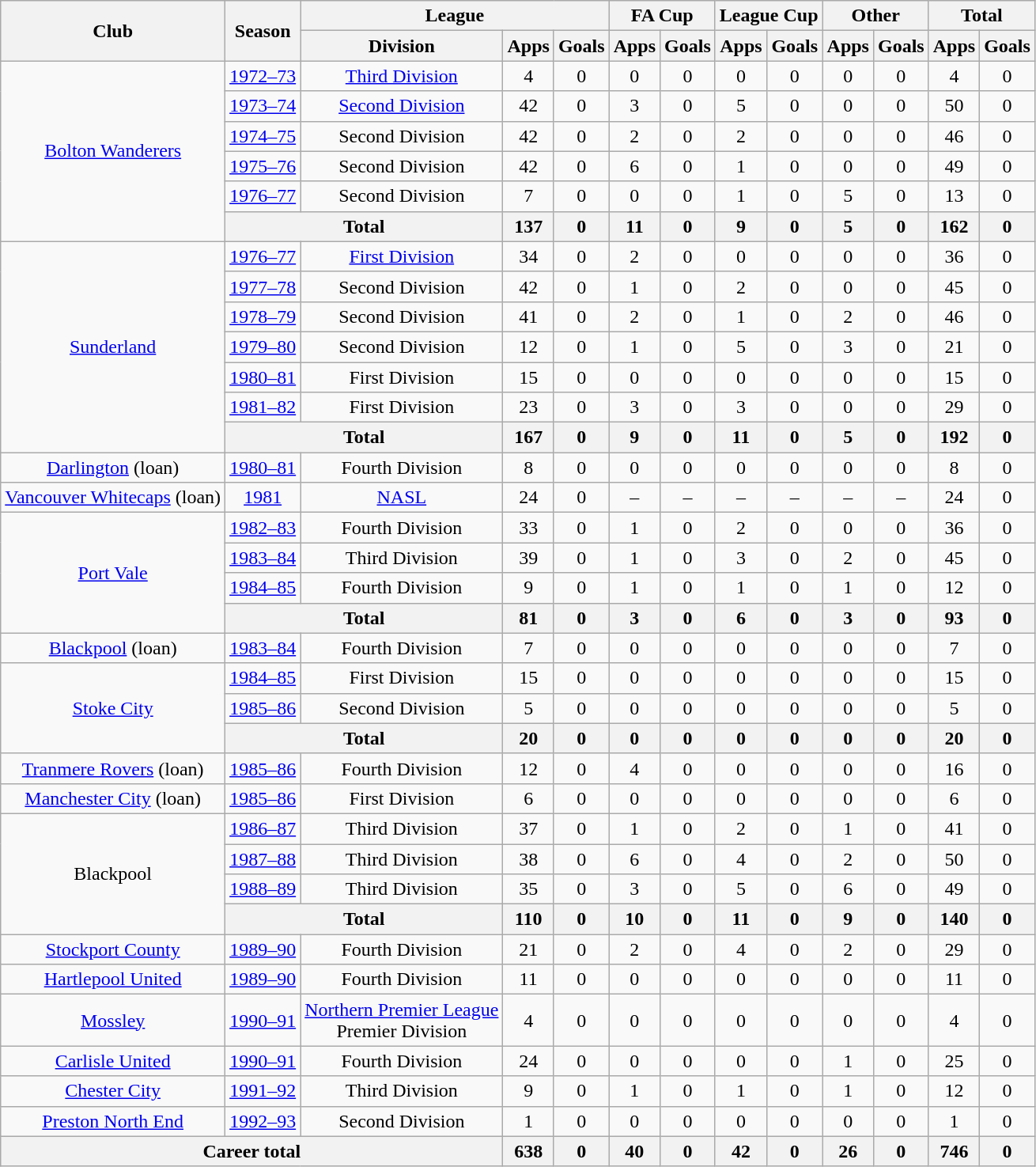<table class="wikitable" style="text-align: center;">
<tr>
<th rowspan="2">Club</th>
<th rowspan="2">Season</th>
<th colspan="3">League</th>
<th colspan="2">FA Cup</th>
<th colspan="2">League Cup</th>
<th colspan="2">Other</th>
<th colspan="2">Total</th>
</tr>
<tr>
<th>Division</th>
<th>Apps</th>
<th>Goals</th>
<th>Apps</th>
<th>Goals</th>
<th>Apps</th>
<th>Goals</th>
<th>Apps</th>
<th>Goals</th>
<th>Apps</th>
<th>Goals</th>
</tr>
<tr>
<td rowspan="6"><a href='#'>Bolton Wanderers</a></td>
<td><a href='#'>1972–73</a></td>
<td><a href='#'>Third Division</a></td>
<td>4</td>
<td>0</td>
<td>0</td>
<td>0</td>
<td>0</td>
<td>0</td>
<td>0</td>
<td>0</td>
<td>4</td>
<td>0</td>
</tr>
<tr>
<td><a href='#'>1973–74</a></td>
<td><a href='#'>Second Division</a></td>
<td>42</td>
<td>0</td>
<td>3</td>
<td>0</td>
<td>5</td>
<td>0</td>
<td>0</td>
<td>0</td>
<td>50</td>
<td>0</td>
</tr>
<tr>
<td><a href='#'>1974–75</a></td>
<td>Second Division</td>
<td>42</td>
<td>0</td>
<td>2</td>
<td>0</td>
<td>2</td>
<td>0</td>
<td>0</td>
<td>0</td>
<td>46</td>
<td>0</td>
</tr>
<tr>
<td><a href='#'>1975–76</a></td>
<td>Second Division</td>
<td>42</td>
<td>0</td>
<td>6</td>
<td>0</td>
<td>1</td>
<td>0</td>
<td>0</td>
<td>0</td>
<td>49</td>
<td>0</td>
</tr>
<tr>
<td><a href='#'>1976–77</a></td>
<td>Second Division</td>
<td>7</td>
<td>0</td>
<td>0</td>
<td>0</td>
<td>1</td>
<td>0</td>
<td>5</td>
<td>0</td>
<td>13</td>
<td>0</td>
</tr>
<tr>
<th colspan="2">Total</th>
<th>137</th>
<th>0</th>
<th>11</th>
<th>0</th>
<th>9</th>
<th>0</th>
<th>5</th>
<th>0</th>
<th>162</th>
<th>0</th>
</tr>
<tr>
<td rowspan="7"><a href='#'>Sunderland</a></td>
<td><a href='#'>1976–77</a></td>
<td><a href='#'>First Division</a></td>
<td>34</td>
<td>0</td>
<td>2</td>
<td>0</td>
<td>0</td>
<td>0</td>
<td>0</td>
<td>0</td>
<td>36</td>
<td>0</td>
</tr>
<tr>
<td><a href='#'>1977–78</a></td>
<td>Second Division</td>
<td>42</td>
<td>0</td>
<td>1</td>
<td>0</td>
<td>2</td>
<td>0</td>
<td>0</td>
<td>0</td>
<td>45</td>
<td>0</td>
</tr>
<tr>
<td><a href='#'>1978–79</a></td>
<td>Second Division</td>
<td>41</td>
<td>0</td>
<td>2</td>
<td>0</td>
<td>1</td>
<td>0</td>
<td>2</td>
<td>0</td>
<td>46</td>
<td>0</td>
</tr>
<tr>
<td><a href='#'>1979–80</a></td>
<td>Second Division</td>
<td>12</td>
<td>0</td>
<td>1</td>
<td>0</td>
<td>5</td>
<td>0</td>
<td>3</td>
<td>0</td>
<td>21</td>
<td>0</td>
</tr>
<tr>
<td><a href='#'>1980–81</a></td>
<td>First Division</td>
<td>15</td>
<td>0</td>
<td>0</td>
<td>0</td>
<td>0</td>
<td>0</td>
<td>0</td>
<td>0</td>
<td>15</td>
<td>0</td>
</tr>
<tr>
<td><a href='#'>1981–82</a></td>
<td>First Division</td>
<td>23</td>
<td>0</td>
<td>3</td>
<td>0</td>
<td>3</td>
<td>0</td>
<td>0</td>
<td>0</td>
<td>29</td>
<td>0</td>
</tr>
<tr>
<th colspan="2">Total</th>
<th>167</th>
<th>0</th>
<th>9</th>
<th>0</th>
<th>11</th>
<th>0</th>
<th>5</th>
<th>0</th>
<th>192</th>
<th>0</th>
</tr>
<tr>
<td><a href='#'>Darlington</a> (loan)</td>
<td><a href='#'>1980–81</a></td>
<td>Fourth Division</td>
<td>8</td>
<td>0</td>
<td>0</td>
<td>0</td>
<td>0</td>
<td>0</td>
<td>0</td>
<td>0</td>
<td>8</td>
<td>0</td>
</tr>
<tr>
<td><a href='#'>Vancouver Whitecaps</a> (loan)</td>
<td><a href='#'>1981</a></td>
<td><a href='#'>NASL</a></td>
<td>24</td>
<td>0</td>
<td>–</td>
<td>–</td>
<td>–</td>
<td>–</td>
<td>–</td>
<td>–</td>
<td>24</td>
<td>0</td>
</tr>
<tr>
<td rowspan="4"><a href='#'>Port Vale</a></td>
<td><a href='#'>1982–83</a></td>
<td>Fourth Division</td>
<td>33</td>
<td>0</td>
<td>1</td>
<td>0</td>
<td>2</td>
<td>0</td>
<td>0</td>
<td>0</td>
<td>36</td>
<td>0</td>
</tr>
<tr>
<td><a href='#'>1983–84</a></td>
<td>Third Division</td>
<td>39</td>
<td>0</td>
<td>1</td>
<td>0</td>
<td>3</td>
<td>0</td>
<td>2</td>
<td>0</td>
<td>45</td>
<td>0</td>
</tr>
<tr>
<td><a href='#'>1984–85</a></td>
<td>Fourth Division</td>
<td>9</td>
<td>0</td>
<td>1</td>
<td>0</td>
<td>1</td>
<td>0</td>
<td>1</td>
<td>0</td>
<td>12</td>
<td>0</td>
</tr>
<tr>
<th colspan="2">Total</th>
<th>81</th>
<th>0</th>
<th>3</th>
<th>0</th>
<th>6</th>
<th>0</th>
<th>3</th>
<th>0</th>
<th>93</th>
<th>0</th>
</tr>
<tr>
<td><a href='#'>Blackpool</a> (loan)</td>
<td><a href='#'>1983–84</a></td>
<td>Fourth Division</td>
<td>7</td>
<td>0</td>
<td>0</td>
<td>0</td>
<td>0</td>
<td>0</td>
<td>0</td>
<td>0</td>
<td>7</td>
<td>0</td>
</tr>
<tr>
<td rowspan="3"><a href='#'>Stoke City</a></td>
<td><a href='#'>1984–85</a></td>
<td>First Division</td>
<td>15</td>
<td>0</td>
<td>0</td>
<td>0</td>
<td>0</td>
<td>0</td>
<td>0</td>
<td>0</td>
<td>15</td>
<td>0</td>
</tr>
<tr>
<td><a href='#'>1985–86</a></td>
<td>Second Division</td>
<td>5</td>
<td>0</td>
<td>0</td>
<td>0</td>
<td>0</td>
<td>0</td>
<td>0</td>
<td>0</td>
<td>5</td>
<td>0</td>
</tr>
<tr>
<th colspan="2">Total</th>
<th>20</th>
<th>0</th>
<th>0</th>
<th>0</th>
<th>0</th>
<th>0</th>
<th>0</th>
<th>0</th>
<th>20</th>
<th>0</th>
</tr>
<tr>
<td><a href='#'>Tranmere Rovers</a> (loan)</td>
<td><a href='#'>1985–86</a></td>
<td>Fourth Division</td>
<td>12</td>
<td>0</td>
<td>4</td>
<td>0</td>
<td>0</td>
<td>0</td>
<td>0</td>
<td>0</td>
<td>16</td>
<td>0</td>
</tr>
<tr>
<td><a href='#'>Manchester City</a> (loan)</td>
<td><a href='#'>1985–86</a></td>
<td>First Division</td>
<td>6</td>
<td>0</td>
<td>0</td>
<td>0</td>
<td>0</td>
<td>0</td>
<td>0</td>
<td>0</td>
<td>6</td>
<td>0</td>
</tr>
<tr>
<td rowspan="4">Blackpool</td>
<td><a href='#'>1986–87</a></td>
<td>Third Division</td>
<td>37</td>
<td>0</td>
<td>1</td>
<td>0</td>
<td>2</td>
<td>0</td>
<td>1</td>
<td>0</td>
<td>41</td>
<td>0</td>
</tr>
<tr>
<td><a href='#'>1987–88</a></td>
<td>Third Division</td>
<td>38</td>
<td>0</td>
<td>6</td>
<td>0</td>
<td>4</td>
<td>0</td>
<td>2</td>
<td>0</td>
<td>50</td>
<td>0</td>
</tr>
<tr>
<td><a href='#'>1988–89</a></td>
<td>Third Division</td>
<td>35</td>
<td>0</td>
<td>3</td>
<td>0</td>
<td>5</td>
<td>0</td>
<td>6</td>
<td>0</td>
<td>49</td>
<td>0</td>
</tr>
<tr>
<th colspan="2">Total</th>
<th>110</th>
<th>0</th>
<th>10</th>
<th>0</th>
<th>11</th>
<th>0</th>
<th>9</th>
<th>0</th>
<th>140</th>
<th>0</th>
</tr>
<tr>
<td><a href='#'>Stockport County</a></td>
<td><a href='#'>1989–90</a></td>
<td>Fourth Division</td>
<td>21</td>
<td>0</td>
<td>2</td>
<td>0</td>
<td>4</td>
<td>0</td>
<td>2</td>
<td>0</td>
<td>29</td>
<td>0</td>
</tr>
<tr>
<td><a href='#'>Hartlepool United</a></td>
<td><a href='#'>1989–90</a></td>
<td>Fourth Division</td>
<td>11</td>
<td>0</td>
<td>0</td>
<td>0</td>
<td>0</td>
<td>0</td>
<td>0</td>
<td>0</td>
<td>11</td>
<td>0</td>
</tr>
<tr>
<td><a href='#'>Mossley</a></td>
<td><a href='#'>1990–91</a></td>
<td><a href='#'>Northern Premier League</a><br>Premier Division</td>
<td>4</td>
<td>0</td>
<td>0</td>
<td>0</td>
<td>0</td>
<td>0</td>
<td>0</td>
<td>0</td>
<td>4</td>
<td>0</td>
</tr>
<tr>
<td><a href='#'>Carlisle United</a></td>
<td><a href='#'>1990–91</a></td>
<td>Fourth Division</td>
<td>24</td>
<td>0</td>
<td>0</td>
<td>0</td>
<td>0</td>
<td>0</td>
<td>1</td>
<td>0</td>
<td>25</td>
<td>0</td>
</tr>
<tr>
<td><a href='#'>Chester City</a></td>
<td><a href='#'>1991–92</a></td>
<td>Third Division</td>
<td>9</td>
<td>0</td>
<td>1</td>
<td>0</td>
<td>1</td>
<td>0</td>
<td>1</td>
<td>0</td>
<td>12</td>
<td>0</td>
</tr>
<tr>
<td><a href='#'>Preston North End</a></td>
<td><a href='#'>1992–93</a></td>
<td>Second Division</td>
<td>1</td>
<td>0</td>
<td>0</td>
<td>0</td>
<td>0</td>
<td>0</td>
<td>0</td>
<td>0</td>
<td>1</td>
<td>0</td>
</tr>
<tr>
<th colspan="3">Career total</th>
<th>638</th>
<th>0</th>
<th>40</th>
<th>0</th>
<th>42</th>
<th>0</th>
<th>26</th>
<th>0</th>
<th>746</th>
<th>0</th>
</tr>
</table>
